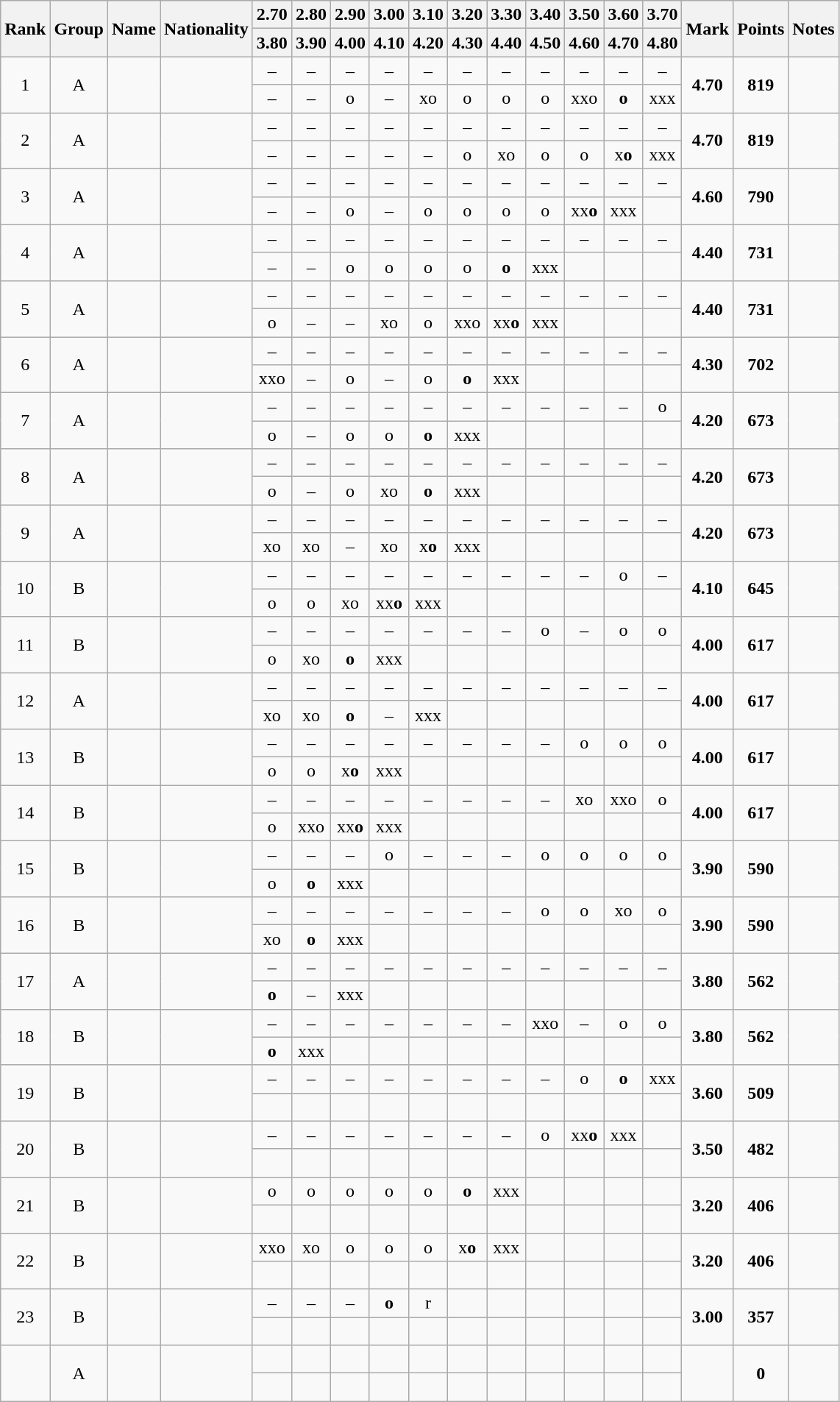<table class="wikitable sortable" style="text-align:center">
<tr>
<th rowspan=2>Rank</th>
<th rowspan=2>Group</th>
<th rowspan=2>Name</th>
<th rowspan=2>Nationality</th>
<th>2.70</th>
<th>2.80</th>
<th>2.90</th>
<th>3.00</th>
<th>3.10</th>
<th>3.20</th>
<th>3.30</th>
<th>3.40</th>
<th>3.50</th>
<th>3.60</th>
<th>3.70</th>
<th rowspan=2>Mark</th>
<th rowspan=2>Points</th>
<th rowspan=2>Notes</th>
</tr>
<tr>
<th class=unsortable>3.80</th>
<th class=unsortable>3.90</th>
<th class=unsortable>4.00</th>
<th class=unsortable>4.10</th>
<th class=unsortable>4.20</th>
<th class=unsortable>4.30</th>
<th class=unsortable>4.40</th>
<th class=unsortable>4.50</th>
<th class=unsortable>4.60</th>
<th class=unsortable>4.70</th>
<th class=unsortable>4.80</th>
</tr>
<tr>
<td rowspan=2>1</td>
<td rowspan=2>A</td>
<td rowspan=2 align=left></td>
<td rowspan=2 align=left></td>
<td>–</td>
<td>–</td>
<td>–</td>
<td>–</td>
<td>–</td>
<td>–</td>
<td>–</td>
<td>–</td>
<td>–</td>
<td>–</td>
<td>–</td>
<td rowspan=2><strong>4.70</strong></td>
<td rowspan=2><strong>819</strong></td>
<td rowspan=2></td>
</tr>
<tr>
<td>–</td>
<td>–</td>
<td>o</td>
<td>–</td>
<td>xo</td>
<td>o</td>
<td>o</td>
<td>o</td>
<td>xxo</td>
<td><strong>o</strong></td>
<td>xxx</td>
</tr>
<tr>
<td rowspan=2>2</td>
<td rowspan=2>A</td>
<td rowspan=2 align=left></td>
<td rowspan=2 align=left></td>
<td>–</td>
<td>–</td>
<td>–</td>
<td>–</td>
<td>–</td>
<td>–</td>
<td>–</td>
<td>–</td>
<td>–</td>
<td>–</td>
<td>–</td>
<td rowspan=2><strong>4.70</strong></td>
<td rowspan=2><strong>819</strong></td>
<td rowspan=2></td>
</tr>
<tr>
<td>–</td>
<td>–</td>
<td>–</td>
<td>–</td>
<td>–</td>
<td>o</td>
<td>xo</td>
<td>o</td>
<td>o</td>
<td>x<strong>o</strong></td>
<td>xxx</td>
</tr>
<tr>
<td rowspan=2>3</td>
<td rowspan=2>A</td>
<td rowspan=2 align=left></td>
<td rowspan=2 align=left></td>
<td>–</td>
<td>–</td>
<td>–</td>
<td>–</td>
<td>–</td>
<td>–</td>
<td>–</td>
<td>–</td>
<td>–</td>
<td>–</td>
<td>–</td>
<td rowspan=2><strong>4.60</strong></td>
<td rowspan=2><strong>790</strong></td>
<td rowspan=2></td>
</tr>
<tr>
<td>–</td>
<td>–</td>
<td>o</td>
<td>–</td>
<td>o</td>
<td>o</td>
<td>o</td>
<td>o</td>
<td>xx<strong>o</strong></td>
<td>xxx</td>
<td></td>
</tr>
<tr>
<td rowspan=2>4</td>
<td rowspan=2>A</td>
<td rowspan=2 align=left></td>
<td rowspan=2 align=left></td>
<td>–</td>
<td>–</td>
<td>–</td>
<td>–</td>
<td>–</td>
<td>–</td>
<td>–</td>
<td>–</td>
<td>–</td>
<td>–</td>
<td>–</td>
<td rowspan=2><strong>4.40</strong></td>
<td rowspan=2><strong>731</strong></td>
<td rowspan=2></td>
</tr>
<tr>
<td>–</td>
<td>–</td>
<td>o</td>
<td>o</td>
<td>o</td>
<td>o</td>
<td><strong>o</strong></td>
<td>xxx</td>
<td></td>
<td></td>
<td></td>
</tr>
<tr>
<td rowspan=2>5</td>
<td rowspan=2>A</td>
<td rowspan=2 align=left></td>
<td rowspan=2 align=left></td>
<td>–</td>
<td>–</td>
<td>–</td>
<td>–</td>
<td>–</td>
<td>–</td>
<td>–</td>
<td>–</td>
<td>–</td>
<td>–</td>
<td>–</td>
<td rowspan=2><strong>4.40</strong></td>
<td rowspan=2><strong>731</strong></td>
<td rowspan=2></td>
</tr>
<tr>
<td>o</td>
<td>–</td>
<td>–</td>
<td>xo</td>
<td>o</td>
<td>xxo</td>
<td>xx<strong>o</strong></td>
<td>xxx</td>
<td></td>
<td></td>
<td></td>
</tr>
<tr>
<td rowspan=2>6</td>
<td rowspan=2>A</td>
<td rowspan=2 align=left></td>
<td rowspan=2 align=left></td>
<td>–</td>
<td>–</td>
<td>–</td>
<td>–</td>
<td>–</td>
<td>–</td>
<td>–</td>
<td>–</td>
<td>–</td>
<td>–</td>
<td>–</td>
<td rowspan=2><strong>4.30</strong></td>
<td rowspan=2><strong>702</strong></td>
<td rowspan=2></td>
</tr>
<tr>
<td>xxo</td>
<td>–</td>
<td>o</td>
<td>–</td>
<td>o</td>
<td><strong>o</strong></td>
<td>xxx</td>
<td></td>
<td></td>
<td></td>
<td></td>
</tr>
<tr>
<td rowspan=2>7</td>
<td rowspan=2>A</td>
<td rowspan=2 align=left></td>
<td rowspan=2 align=left></td>
<td>–</td>
<td>–</td>
<td>–</td>
<td>–</td>
<td>–</td>
<td>–</td>
<td>–</td>
<td>–</td>
<td>–</td>
<td>–</td>
<td>o</td>
<td rowspan=2><strong>4.20</strong></td>
<td rowspan=2><strong>673</strong></td>
<td rowspan=2></td>
</tr>
<tr>
<td>o</td>
<td>–</td>
<td>o</td>
<td>o</td>
<td><strong>o</strong></td>
<td>xxx</td>
<td></td>
<td></td>
<td></td>
<td></td>
<td></td>
</tr>
<tr>
<td rowspan=2>8</td>
<td rowspan=2>A</td>
<td rowspan=2 align=left></td>
<td rowspan=2 align=left></td>
<td>–</td>
<td>–</td>
<td>–</td>
<td>–</td>
<td>–</td>
<td>–</td>
<td>–</td>
<td>–</td>
<td>–</td>
<td>–</td>
<td>–</td>
<td rowspan=2><strong>4.20</strong></td>
<td rowspan=2><strong>673</strong></td>
<td rowspan=2></td>
</tr>
<tr>
<td>o</td>
<td>–</td>
<td>o</td>
<td>xo</td>
<td><strong>o</strong></td>
<td>xxx</td>
<td></td>
<td></td>
<td></td>
<td></td>
<td></td>
</tr>
<tr>
<td rowspan=2>9</td>
<td rowspan=2>A</td>
<td rowspan=2 align=left></td>
<td rowspan=2 align=left></td>
<td>–</td>
<td>–</td>
<td>–</td>
<td>–</td>
<td>–</td>
<td>–</td>
<td>–</td>
<td>–</td>
<td>–</td>
<td>–</td>
<td>–</td>
<td rowspan=2><strong>4.20</strong></td>
<td rowspan=2><strong>673</strong></td>
<td rowspan=2></td>
</tr>
<tr>
<td>xo</td>
<td>xo</td>
<td>–</td>
<td>xo</td>
<td>x<strong>o</strong></td>
<td>xxx</td>
<td></td>
<td></td>
<td></td>
<td></td>
<td></td>
</tr>
<tr>
<td rowspan=2>10</td>
<td rowspan=2>B</td>
<td rowspan=2 align=left></td>
<td rowspan=2 align=left></td>
<td>–</td>
<td>–</td>
<td>–</td>
<td>–</td>
<td>–</td>
<td>–</td>
<td>–</td>
<td>–</td>
<td>–</td>
<td>o</td>
<td>–</td>
<td rowspan=2><strong>4.10</strong></td>
<td rowspan=2><strong>645</strong></td>
<td rowspan=2></td>
</tr>
<tr>
<td>o</td>
<td>o</td>
<td>xo</td>
<td>xx<strong>o</strong></td>
<td>xxx</td>
<td></td>
<td></td>
<td></td>
<td></td>
<td></td>
<td></td>
</tr>
<tr>
<td rowspan=2>11</td>
<td rowspan=2>B</td>
<td rowspan=2 align=left></td>
<td rowspan=2 align=left></td>
<td>–</td>
<td>–</td>
<td>–</td>
<td>–</td>
<td>–</td>
<td>–</td>
<td>–</td>
<td>o</td>
<td>–</td>
<td>o</td>
<td>o</td>
<td rowspan=2><strong>4.00</strong></td>
<td rowspan=2><strong>617</strong></td>
<td rowspan=2></td>
</tr>
<tr>
<td>o</td>
<td>xo</td>
<td><strong>o</strong></td>
<td>xxx</td>
<td></td>
<td></td>
<td></td>
<td></td>
<td></td>
<td></td>
<td></td>
</tr>
<tr>
<td rowspan=2>12</td>
<td rowspan=2>A</td>
<td rowspan=2 align=left></td>
<td rowspan=2 align=left></td>
<td>–</td>
<td>–</td>
<td>–</td>
<td>–</td>
<td>–</td>
<td>–</td>
<td>–</td>
<td>–</td>
<td>–</td>
<td>–</td>
<td>–</td>
<td rowspan=2><strong>4.00</strong></td>
<td rowspan=2><strong>617</strong></td>
<td rowspan=2></td>
</tr>
<tr>
<td>xo</td>
<td>xo</td>
<td><strong>o</strong></td>
<td>–</td>
<td>xxx</td>
<td></td>
<td></td>
<td></td>
<td></td>
<td></td>
<td></td>
</tr>
<tr>
<td rowspan=2>13</td>
<td rowspan=2>B</td>
<td rowspan=2 align=left></td>
<td rowspan=2 align=left></td>
<td>–</td>
<td>–</td>
<td>–</td>
<td>–</td>
<td>–</td>
<td>–</td>
<td>–</td>
<td>–</td>
<td>o</td>
<td>o</td>
<td>o</td>
<td rowspan=2><strong>4.00</strong></td>
<td rowspan=2><strong>617</strong></td>
<td rowspan=2></td>
</tr>
<tr>
<td>o</td>
<td>o</td>
<td>x<strong>o</strong></td>
<td>xxx</td>
<td></td>
<td></td>
<td></td>
<td></td>
<td></td>
<td></td>
<td></td>
</tr>
<tr>
<td rowspan=2>14</td>
<td rowspan=2>B</td>
<td rowspan=2 align=left></td>
<td rowspan=2 align=left></td>
<td>–</td>
<td>–</td>
<td>–</td>
<td>–</td>
<td>–</td>
<td>–</td>
<td>–</td>
<td>–</td>
<td>xo</td>
<td>xxo</td>
<td>o</td>
<td rowspan=2><strong>4.00</strong></td>
<td rowspan=2><strong>617</strong></td>
<td rowspan=2></td>
</tr>
<tr>
<td>o</td>
<td>xxo</td>
<td>xx<strong>o</strong></td>
<td>xxx</td>
<td></td>
<td></td>
<td></td>
<td></td>
<td></td>
<td></td>
<td></td>
</tr>
<tr>
<td rowspan=2>15</td>
<td rowspan=2>B</td>
<td rowspan=2 align=left></td>
<td rowspan=2 align=left></td>
<td>–</td>
<td>–</td>
<td>–</td>
<td>o</td>
<td>–</td>
<td>–</td>
<td>–</td>
<td>o</td>
<td>o</td>
<td>o</td>
<td>o</td>
<td rowspan=2><strong>3.90</strong></td>
<td rowspan=2><strong>590</strong></td>
<td rowspan=2></td>
</tr>
<tr>
<td>o</td>
<td><strong>o</strong></td>
<td>xxx</td>
<td></td>
<td></td>
<td></td>
<td></td>
<td></td>
<td></td>
<td></td>
<td></td>
</tr>
<tr>
<td rowspan=2>16</td>
<td rowspan=2>B</td>
<td rowspan=2 align=left></td>
<td rowspan=2 align=left></td>
<td>–</td>
<td>–</td>
<td>–</td>
<td>–</td>
<td>–</td>
<td>–</td>
<td>–</td>
<td>o</td>
<td>o</td>
<td>xo</td>
<td>o</td>
<td rowspan=2><strong>3.90</strong></td>
<td rowspan=2><strong>590</strong></td>
<td rowspan=2></td>
</tr>
<tr>
<td>xo</td>
<td><strong>o</strong></td>
<td>xxx</td>
<td></td>
<td></td>
<td></td>
<td></td>
<td></td>
<td></td>
<td></td>
<td></td>
</tr>
<tr>
<td rowspan=2>17</td>
<td rowspan=2>A</td>
<td rowspan=2 align=left></td>
<td rowspan=2 align=left></td>
<td>–</td>
<td>–</td>
<td>–</td>
<td>–</td>
<td>–</td>
<td>–</td>
<td>–</td>
<td>–</td>
<td>–</td>
<td>–</td>
<td>–</td>
<td rowspan=2><strong>3.80</strong></td>
<td rowspan=2><strong>562</strong></td>
<td rowspan=2></td>
</tr>
<tr>
<td><strong>o</strong></td>
<td>–</td>
<td>xxx</td>
<td></td>
<td></td>
<td></td>
<td></td>
<td></td>
<td></td>
<td></td>
<td></td>
</tr>
<tr>
<td rowspan=2>18</td>
<td rowspan=2>B</td>
<td rowspan=2 align=left></td>
<td rowspan=2 align=left></td>
<td>–</td>
<td>–</td>
<td>–</td>
<td>–</td>
<td>–</td>
<td>–</td>
<td>–</td>
<td>xxo</td>
<td>–</td>
<td>o</td>
<td>o</td>
<td rowspan=2><strong>3.80</strong></td>
<td rowspan=2><strong>562</strong></td>
<td rowspan=2></td>
</tr>
<tr>
<td><strong>o</strong></td>
<td>xxx</td>
<td></td>
<td></td>
<td></td>
<td></td>
<td></td>
<td></td>
<td></td>
<td></td>
<td></td>
</tr>
<tr>
<td rowspan=2>19</td>
<td rowspan=2>B</td>
<td rowspan=2 align=left></td>
<td rowspan=2 align=left></td>
<td>–</td>
<td>–</td>
<td>–</td>
<td>–</td>
<td>–</td>
<td>–</td>
<td>–</td>
<td>–</td>
<td>o</td>
<td><strong>o</strong></td>
<td>xxx</td>
<td rowspan=2><strong>3.60</strong></td>
<td rowspan=2><strong>509</strong></td>
<td rowspan=2></td>
</tr>
<tr>
<td> </td>
<td></td>
<td></td>
<td></td>
<td></td>
<td></td>
<td></td>
<td></td>
<td></td>
<td></td>
<td></td>
</tr>
<tr>
<td rowspan=2>20</td>
<td rowspan=2>B</td>
<td rowspan=2 align=left></td>
<td rowspan=2 align=left></td>
<td>–</td>
<td>–</td>
<td>–</td>
<td>–</td>
<td>–</td>
<td>–</td>
<td>–</td>
<td>o</td>
<td>xx<strong>o</strong></td>
<td>xxx</td>
<td></td>
<td rowspan=2><strong>3.50</strong></td>
<td rowspan=2><strong>482</strong></td>
<td rowspan=2></td>
</tr>
<tr>
<td> </td>
<td></td>
<td></td>
<td></td>
<td></td>
<td></td>
<td></td>
<td></td>
<td></td>
<td></td>
<td></td>
</tr>
<tr>
<td rowspan=2>21</td>
<td rowspan=2>B</td>
<td rowspan=2 align=left></td>
<td rowspan=2 align=left></td>
<td>o</td>
<td>o</td>
<td>o</td>
<td>o</td>
<td>o</td>
<td><strong>o</strong></td>
<td>xxx</td>
<td></td>
<td></td>
<td></td>
<td></td>
<td rowspan=2><strong>3.20</strong></td>
<td rowspan=2><strong>406</strong></td>
<td rowspan=2></td>
</tr>
<tr>
<td> </td>
<td></td>
<td></td>
<td></td>
<td></td>
<td></td>
<td></td>
<td></td>
<td></td>
<td></td>
<td></td>
</tr>
<tr>
<td rowspan=2>22</td>
<td rowspan=2>B</td>
<td rowspan=2 align=left></td>
<td rowspan=2 align=left></td>
<td>xxo</td>
<td>xo</td>
<td>o</td>
<td>o</td>
<td>o</td>
<td>x<strong>o</strong></td>
<td>xxx</td>
<td></td>
<td></td>
<td></td>
<td></td>
<td rowspan=2><strong>3.20</strong></td>
<td rowspan=2><strong>406</strong></td>
<td rowspan=2></td>
</tr>
<tr>
<td> </td>
<td></td>
<td></td>
<td></td>
<td></td>
<td></td>
<td></td>
<td></td>
<td></td>
<td></td>
<td></td>
</tr>
<tr>
<td rowspan=2>23</td>
<td rowspan=2>B</td>
<td rowspan=2 align=left></td>
<td rowspan=2 align=left></td>
<td>–</td>
<td>–</td>
<td>–</td>
<td><strong>o</strong></td>
<td>r</td>
<td></td>
<td></td>
<td></td>
<td></td>
<td></td>
<td></td>
<td rowspan=2><strong>3.00</strong></td>
<td rowspan=2><strong>357</strong></td>
<td rowspan=2></td>
</tr>
<tr>
<td> </td>
<td></td>
<td></td>
<td></td>
<td></td>
<td></td>
<td></td>
<td></td>
<td></td>
<td></td>
<td></td>
</tr>
<tr>
<td rowspan=2></td>
<td rowspan=2>A</td>
<td rowspan=2 align=left></td>
<td rowspan=2 align=left></td>
<td> </td>
<td></td>
<td></td>
<td></td>
<td></td>
<td></td>
<td></td>
<td></td>
<td></td>
<td></td>
<td></td>
<td rowspan=2><strong></strong></td>
<td rowspan=2><strong>0</strong></td>
<td rowspan=2></td>
</tr>
<tr>
<td> </td>
<td></td>
<td></td>
<td></td>
<td></td>
<td></td>
<td></td>
<td></td>
<td></td>
<td></td>
<td></td>
</tr>
</table>
